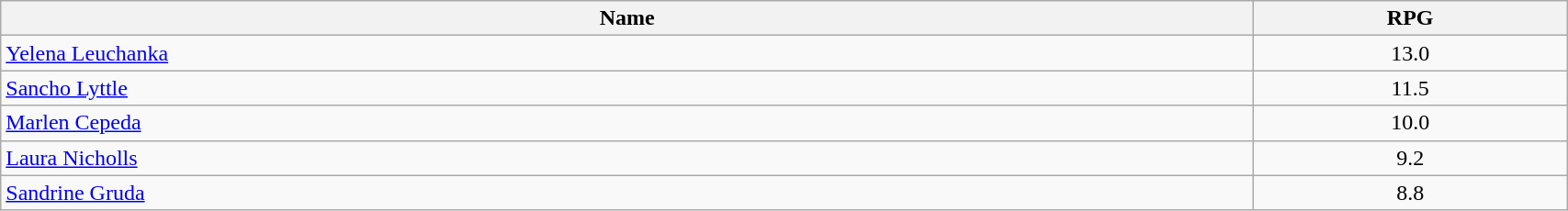<table class=wikitable width="90%">
<tr>
<th width="80%">Name</th>
<th width="20%">RPG</th>
</tr>
<tr>
<td> <a href='#'>Yelena Leuchanka</a></td>
<td align=center>13.0</td>
</tr>
<tr>
<td> <a href='#'>Sancho Lyttle</a></td>
<td align=center>11.5</td>
</tr>
<tr>
<td> <a href='#'>Marlen Cepeda</a></td>
<td align=center>10.0</td>
</tr>
<tr>
<td> <a href='#'>Laura Nicholls</a></td>
<td align=center>9.2</td>
</tr>
<tr>
<td> <a href='#'>Sandrine Gruda</a></td>
<td align=center>8.8</td>
</tr>
</table>
